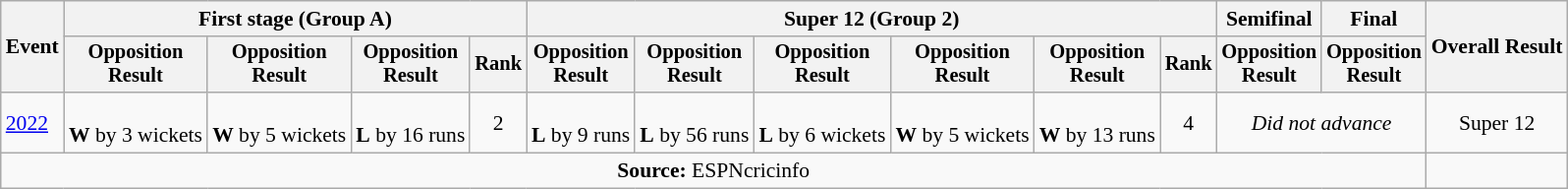<table class=wikitable style=font-size:90%;text-align:center>
<tr>
<th rowspan=2>Event</th>
<th colspan=4>First stage (Group A)</th>
<th colspan=6>Super 12 (Group 2)</th>
<th>Semifinal</th>
<th>Final</th>
<th rowspan=2>Overall Result</th>
</tr>
<tr style=font-size:95%>
<th>Opposition<br>Result</th>
<th>Opposition<br>Result</th>
<th>Opposition<br>Result</th>
<th>Rank</th>
<th>Opposition<br>Result</th>
<th>Opposition<br>Result</th>
<th>Opposition<br>Result</th>
<th>Opposition<br>Result</th>
<th>Opposition<br>Result</th>
<th>Rank</th>
<th>Opposition<br>Result</th>
<th>Opposition<br>Result</th>
</tr>
<tr>
<td align=left><a href='#'>2022</a></td>
<td><br><strong>W</strong> by 3 wickets</td>
<td><br><strong>W</strong> by 5 wickets</td>
<td><br><strong>L</strong> by 16 runs</td>
<td>2</td>
<td><br><strong>L</strong> by 9 runs</td>
<td><br><strong>L</strong> by 56 runs</td>
<td><br><strong>L</strong> by 6 wickets</td>
<td><br><strong>W</strong> by 5 wickets</td>
<td><br><strong>W</strong> by 13 runs</td>
<td>4</td>
<td colspan="2"><em>Did not advance</em></td>
<td>Super 12</td>
</tr>
<tr>
<td colspan="13"><strong>Source:</strong> ESPNcricinfo</td>
</tr>
</table>
